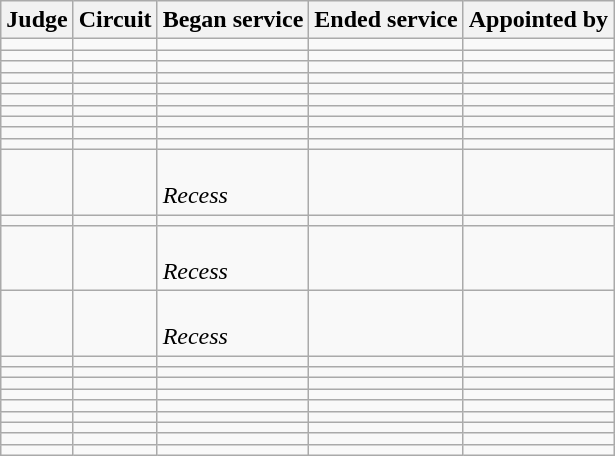<table class="sortable wikitable">
<tr>
<th>Judge</th>
<th>Circuit</th>
<th>Began service</th>
<th>Ended service</th>
<th>Appointed by</th>
</tr>
<tr>
<td></td>
<td></td>
<td></td>
<td></td>
<td></td>
</tr>
<tr>
<td></td>
<td></td>
<td></td>
<td></td>
<td></td>
</tr>
<tr>
<td></td>
<td></td>
<td></td>
<td></td>
<td></td>
</tr>
<tr>
<td></td>
<td></td>
<td></td>
<td></td>
<td></td>
</tr>
<tr>
<td></td>
<td></td>
<td></td>
<td></td>
<td></td>
</tr>
<tr>
<td></td>
<td></td>
<td></td>
<td></td>
<td></td>
</tr>
<tr>
<td></td>
<td></td>
<td></td>
<td></td>
<td></td>
</tr>
<tr>
<td></td>
<td></td>
<td></td>
<td></td>
<td></td>
</tr>
<tr>
<td></td>
<td></td>
<td></td>
<td></td>
<td></td>
</tr>
<tr>
<td></td>
<td></td>
<td></td>
<td></td>
<td></td>
</tr>
<tr>
<td></td>
<td></td>
<td><br><em>Recess</em></td>
<td></td>
<td></td>
</tr>
<tr>
<td></td>
<td></td>
<td></td>
<td></td>
<td></td>
</tr>
<tr>
<td></td>
<td></td>
<td><br><em>Recess</em></td>
<td></td>
<td></td>
</tr>
<tr>
<td></td>
<td></td>
<td><br><em>Recess</em></td>
<td></td>
<td></td>
</tr>
<tr>
<td></td>
<td></td>
<td></td>
<td></td>
<td></td>
</tr>
<tr>
<td></td>
<td></td>
<td></td>
<td></td>
<td></td>
</tr>
<tr>
<td></td>
<td></td>
<td></td>
<td></td>
<td></td>
</tr>
<tr>
<td></td>
<td></td>
<td></td>
<td></td>
<td></td>
</tr>
<tr>
<td></td>
<td></td>
<td></td>
<td></td>
<td></td>
</tr>
<tr>
<td></td>
<td></td>
<td></td>
<td></td>
<td></td>
</tr>
<tr>
<td></td>
<td></td>
<td></td>
<td></td>
<td></td>
</tr>
<tr>
<td></td>
<td></td>
<td></td>
<td></td>
<td></td>
</tr>
<tr>
<td></td>
<td></td>
<td></td>
<td></td>
<td></td>
</tr>
</table>
